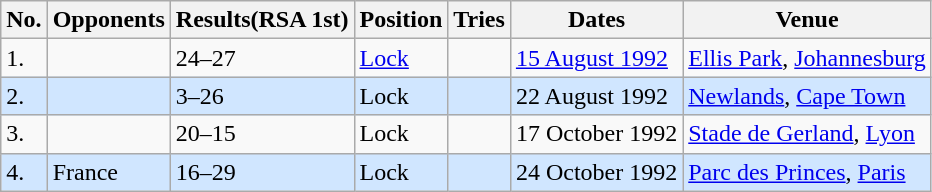<table class="wikitable">
<tr>
<th>No.</th>
<th>Opponents</th>
<th>Results(RSA 1st)</th>
<th>Position</th>
<th>Tries</th>
<th>Dates</th>
<th>Venue</th>
</tr>
<tr>
<td>1.</td>
<td></td>
<td>24–27</td>
<td><a href='#'>Lock</a></td>
<td></td>
<td><a href='#'>15 August 1992</a></td>
<td><a href='#'>Ellis Park</a>, <a href='#'>Johannesburg</a></td>
</tr>
<tr style="background: #D0E6FF;">
<td>2.</td>
<td></td>
<td>3–26</td>
<td>Lock</td>
<td></td>
<td>22 August 1992</td>
<td><a href='#'>Newlands</a>, <a href='#'>Cape Town</a></td>
</tr>
<tr>
<td>3.</td>
<td></td>
<td>20–15</td>
<td>Lock</td>
<td></td>
<td>17 October 1992</td>
<td><a href='#'>Stade de Gerland</a>, <a href='#'>Lyon</a></td>
</tr>
<tr style="background: #D0E6FF;">
<td>4.</td>
<td> France</td>
<td>16–29</td>
<td>Lock</td>
<td></td>
<td>24 October 1992</td>
<td><a href='#'>Parc des Princes</a>, <a href='#'>Paris</a></td>
</tr>
</table>
